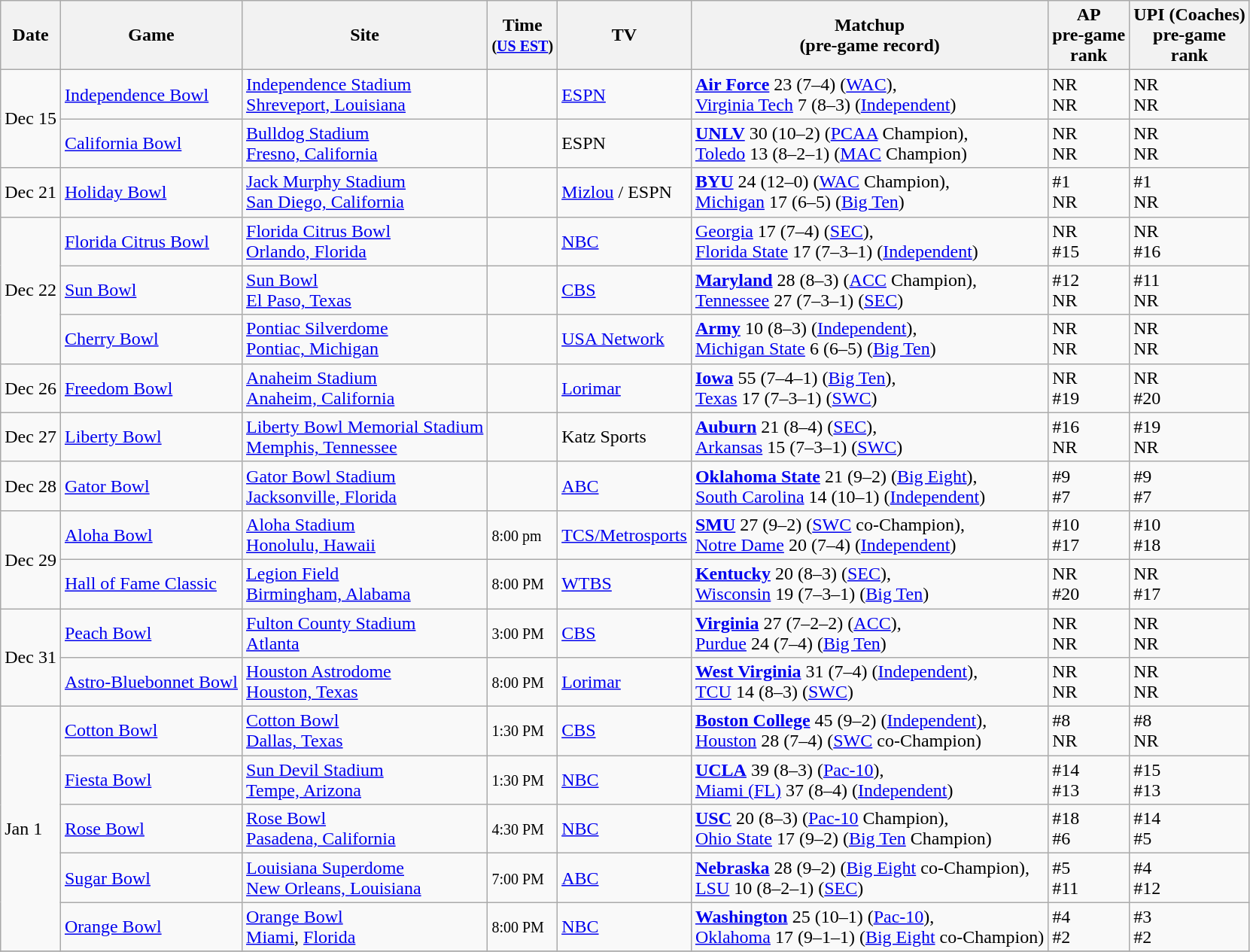<table class="wikitable">
<tr>
<th>Date</th>
<th>Game</th>
<th>Site</th>
<th>Time<br><small>(<a href='#'>US EST</a>)</small></th>
<th>TV</th>
<th>Matchup<br>(pre-game record)</th>
<th>AP<br>pre-game<br>rank</th>
<th>UPI (Coaches)<br>pre-game<br>rank</th>
</tr>
<tr>
<td rowspan=2>Dec 15</td>
<td><a href='#'>Independence Bowl</a></td>
<td><a href='#'>Independence Stadium</a> <br> <a href='#'>Shreveport, Louisiana</a></td>
<td> </td>
<td><a href='#'>ESPN</a></td>
<td><strong><a href='#'>Air Force</a></strong> 23 (7–4) (<a href='#'>WAC</a>),<br><a href='#'>Virginia Tech</a> 7 (8–3) (<a href='#'>Independent</a>)</td>
<td>NR<br>NR</td>
<td>NR<br>NR</td>
</tr>
<tr>
<td><a href='#'>California Bowl</a></td>
<td><a href='#'>Bulldog Stadium</a> <br> <a href='#'>Fresno, California</a></td>
<td> </td>
<td>ESPN</td>
<td><strong><a href='#'>UNLV</a></strong> 30 (10–2) (<a href='#'>PCAA</a> Champion),<br><a href='#'>Toledo</a> 13 (8–2–1) (<a href='#'>MAC</a> Champion)</td>
<td>NR<br>NR</td>
<td>NR<br>NR</td>
</tr>
<tr>
<td>Dec 21</td>
<td><a href='#'>Holiday Bowl</a></td>
<td><a href='#'>Jack Murphy Stadium</a> <br> <a href='#'>San Diego, California</a></td>
<td> </td>
<td><a href='#'>Mizlou</a> / ESPN</td>
<td><strong><a href='#'>BYU</a></strong> 24 (12–0) (<a href='#'>WAC</a> Champion),<br><a href='#'>Michigan</a> 17 (6–5) (<a href='#'>Big Ten</a>)</td>
<td>#1<br>NR</td>
<td>#1<br>NR</td>
</tr>
<tr>
<td rowspan=3>Dec 22</td>
<td><a href='#'>Florida Citrus Bowl</a></td>
<td><a href='#'>Florida Citrus Bowl</a> <br> <a href='#'>Orlando, Florida</a></td>
<td> </td>
<td><a href='#'>NBC</a></td>
<td><a href='#'>Georgia</a> 17 (7–4) (<a href='#'>SEC</a>),<br><a href='#'>Florida State</a> 17 (7–3–1) (<a href='#'>Independent</a>)</td>
<td>NR<br>#15</td>
<td>NR<br>#16</td>
</tr>
<tr>
<td><a href='#'>Sun Bowl</a></td>
<td><a href='#'>Sun Bowl</a><br> <a href='#'>El Paso, Texas</a></td>
<td> </td>
<td><a href='#'>CBS</a></td>
<td><strong><a href='#'>Maryland</a></strong> 28 (8–3) (<a href='#'>ACC</a> Champion),<br><a href='#'>Tennessee</a> 27 (7–3–1) (<a href='#'>SEC</a>)</td>
<td>#12<br>NR</td>
<td>#11<br>NR</td>
</tr>
<tr>
<td><a href='#'>Cherry Bowl</a></td>
<td><a href='#'>Pontiac Silverdome</a> <br> <a href='#'>Pontiac, Michigan</a></td>
<td> </td>
<td><a href='#'>USA Network</a></td>
<td><strong><a href='#'>Army</a></strong> 10 (8–3) (<a href='#'>Independent</a>),<br><a href='#'>Michigan State</a> 6 (6–5) (<a href='#'>Big Ten</a>)</td>
<td>NR<br>NR</td>
<td>NR<br>NR</td>
</tr>
<tr>
<td>Dec 26</td>
<td><a href='#'>Freedom Bowl</a></td>
<td><a href='#'>Anaheim Stadium</a> <br> <a href='#'>Anaheim, California</a></td>
<td> </td>
<td><a href='#'>Lorimar</a></td>
<td><strong><a href='#'>Iowa</a></strong> 55 (7–4–1) (<a href='#'>Big Ten</a>),<br><a href='#'>Texas</a> 17 (7–3–1) (<a href='#'>SWC</a>)</td>
<td>NR<br>#19</td>
<td>NR<br>#20</td>
</tr>
<tr>
<td>Dec 27</td>
<td><a href='#'>Liberty Bowl</a></td>
<td><a href='#'>Liberty Bowl Memorial Stadium</a> <br> <a href='#'>Memphis, Tennessee</a></td>
<td> </td>
<td>Katz Sports</td>
<td><strong><a href='#'>Auburn</a></strong> 21 (8–4) (<a href='#'>SEC</a>),<br><a href='#'>Arkansas</a> 15 (7–3–1) (<a href='#'>SWC</a>)</td>
<td>#16<br>NR</td>
<td>#19<br>NR</td>
</tr>
<tr>
<td>Dec 28</td>
<td><a href='#'>Gator Bowl</a></td>
<td><a href='#'>Gator Bowl Stadium</a> <br> <a href='#'>Jacksonville, Florida</a></td>
<td> </td>
<td><a href='#'>ABC</a></td>
<td><strong><a href='#'>Oklahoma State</a></strong> 21 (9–2) (<a href='#'>Big Eight</a>),<br><a href='#'>South Carolina</a> 14 (10–1) (<a href='#'>Independent</a>)</td>
<td>#9<br>#7</td>
<td>#9<br>#7</td>
</tr>
<tr>
<td rowspan=2>Dec 29</td>
<td><a href='#'>Aloha Bowl</a></td>
<td><a href='#'>Aloha Stadium</a> <br> <a href='#'>Honolulu, Hawaii</a></td>
<td><small>8:00 pm</small></td>
<td><a href='#'>TCS/Metrosports</a></td>
<td><strong><a href='#'>SMU</a></strong> 27 (9–2) (<a href='#'>SWC</a> co-Champion),<br><a href='#'>Notre Dame</a> 20 (7–4) (<a href='#'>Independent</a>)</td>
<td>#10<br>#17</td>
<td>#10<br>#18</td>
</tr>
<tr>
<td><a href='#'>Hall of Fame Classic</a></td>
<td><a href='#'>Legion Field</a> <br> <a href='#'>Birmingham, Alabama</a></td>
<td><small>8:00 PM</small></td>
<td><a href='#'>WTBS</a></td>
<td><strong><a href='#'>Kentucky</a></strong> 20 (8–3) (<a href='#'>SEC</a>),<br><a href='#'>Wisconsin</a> 19 (7–3–1) (<a href='#'>Big Ten</a>)</td>
<td>NR<br>#20</td>
<td>NR<br>#17</td>
</tr>
<tr>
<td rowspan=2>Dec 31</td>
<td><a href='#'>Peach Bowl</a></td>
<td><a href='#'>Fulton County Stadium</a> <br> <a href='#'>Atlanta</a></td>
<td><small>3:00 PM</small></td>
<td><a href='#'>CBS</a></td>
<td><strong><a href='#'>Virginia</a></strong> 27 (7–2–2) (<a href='#'>ACC</a>),<br><a href='#'>Purdue</a> 24 (7–4) (<a href='#'>Big Ten</a>)</td>
<td>NR<br>NR</td>
<td>NR<br>NR</td>
</tr>
<tr>
<td><a href='#'>Astro-Bluebonnet Bowl</a></td>
<td><a href='#'>Houston Astrodome</a> <br> <a href='#'>Houston, Texas</a></td>
<td><small>8:00 PM</small></td>
<td><a href='#'>Lorimar</a></td>
<td><strong><a href='#'>West Virginia</a></strong> 31 (7–4) (<a href='#'>Independent</a>),<br><a href='#'>TCU</a> 14 (8–3) (<a href='#'>SWC</a>)</td>
<td>NR<br>NR</td>
<td>NR<br>NR</td>
</tr>
<tr>
<td rowspan=5>Jan 1</td>
<td><a href='#'>Cotton Bowl</a></td>
<td><a href='#'>Cotton Bowl</a> <br> <a href='#'>Dallas, Texas</a></td>
<td><small>1:30 PM</small></td>
<td><a href='#'>CBS</a></td>
<td><strong><a href='#'>Boston College</a></strong> 45 (9–2) (<a href='#'>Independent</a>),<br><a href='#'>Houston</a> 28 (7–4) (<a href='#'>SWC</a> co-Champion)</td>
<td>#8<br>NR</td>
<td>#8<br>NR</td>
</tr>
<tr>
<td><a href='#'>Fiesta Bowl</a></td>
<td><a href='#'>Sun Devil Stadium</a> <br> <a href='#'>Tempe, Arizona</a></td>
<td><small>1:30 PM</small></td>
<td><a href='#'>NBC</a></td>
<td><strong><a href='#'>UCLA</a></strong> 39 (8–3) (<a href='#'>Pac-10</a>),<br><a href='#'>Miami (FL)</a> 37 (8–4) (<a href='#'>Independent</a>)</td>
<td>#14<br>#13</td>
<td>#15<br>#13</td>
</tr>
<tr>
<td><a href='#'>Rose Bowl</a></td>
<td><a href='#'>Rose Bowl</a> <br> <a href='#'>Pasadena, California</a></td>
<td><small>4:30 PM</small></td>
<td><a href='#'>NBC</a></td>
<td><strong><a href='#'>USC</a></strong> 20 (8–3) (<a href='#'>Pac-10</a> Champion),<br><a href='#'>Ohio State</a> 17 (9–2) (<a href='#'>Big Ten</a> Champion)</td>
<td>#18<br>#6</td>
<td>#14<br>#5</td>
</tr>
<tr>
<td><a href='#'>Sugar Bowl</a></td>
<td><a href='#'>Louisiana Superdome</a> <br> <a href='#'>New Orleans, Louisiana</a></td>
<td><small>7:00 PM</small></td>
<td><a href='#'>ABC</a></td>
<td><strong><a href='#'>Nebraska</a></strong> 28 (9–2) (<a href='#'>Big Eight</a> co-Champion),<br><a href='#'>LSU</a> 10 (8–2–1) (<a href='#'>SEC</a>)</td>
<td>#5<br>#11</td>
<td>#4<br>#12</td>
</tr>
<tr>
<td><a href='#'>Orange Bowl</a></td>
<td><a href='#'>Orange Bowl</a> <br> <a href='#'>Miami</a>, <a href='#'>Florida</a></td>
<td><small>8:00 PM</small></td>
<td><a href='#'>NBC</a></td>
<td><strong><a href='#'>Washington</a></strong> 25 (10–1) (<a href='#'>Pac-10</a>),<br><a href='#'>Oklahoma</a> 17 (9–1–1) (<a href='#'>Big Eight</a> co-Champion)</td>
<td>#4<br>#2</td>
<td>#3<br>#2</td>
</tr>
<tr>
</tr>
</table>
